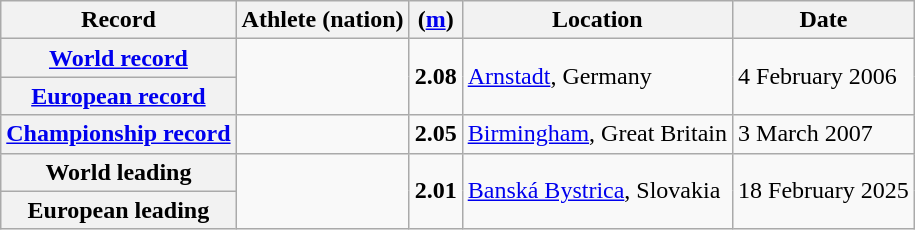<table class="wikitable">
<tr>
<th scope="col">Record</th>
<th scope="col">Athlete (nation)</th>
<th scope="col"> (<a href='#'>m</a>)</th>
<th scope="col">Location</th>
<th scope="col">Date</th>
</tr>
<tr>
<th scope="row"><a href='#'>World record</a></th>
<td rowspan="2"></td>
<td rowspan="2" align="center"><strong>2.08</strong></td>
<td rowspan="2"><a href='#'>Arnstadt</a>, Germany</td>
<td rowspan="2">4 February 2006</td>
</tr>
<tr>
<th scope="row"><a href='#'>European record</a></th>
</tr>
<tr>
<th scope="row"><a href='#'>Championship record</a></th>
<td></td>
<td align="center"><strong>2.05</strong></td>
<td><a href='#'>Birmingham</a>, Great Britain</td>
<td>3 March 2007</td>
</tr>
<tr>
<th scope="row">World leading</th>
<td rowspan="2"></td>
<td rowspan="2" align="center"><strong>2.01</strong></td>
<td rowspan="2"><a href='#'>Banská Bystrica</a>, Slovakia</td>
<td rowspan="2">18 February 2025</td>
</tr>
<tr>
<th scope="row">European leading</th>
</tr>
</table>
